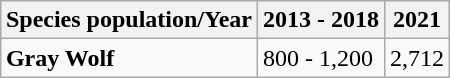<table class="wikitable" style="margin-left: auto; margin-right: auto; border: none;">
<tr>
<th>Species population/Year</th>
<th>2013 - 2018</th>
<th>2021</th>
</tr>
<tr>
<td><strong>Gray Wolf</strong></td>
<td>800 - 1,200</td>
<td>2,712</td>
</tr>
<tr>
</tr>
</table>
